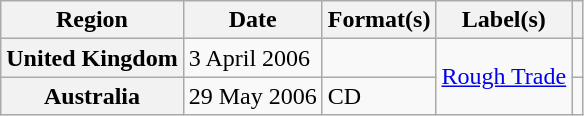<table class="wikitable plainrowheaders">
<tr>
<th scope="col">Region</th>
<th scope="col">Date</th>
<th scope="col">Format(s)</th>
<th scope="col">Label(s)</th>
<th scope="col"></th>
</tr>
<tr>
<th scope="row">United Kingdom</th>
<td>3 April 2006</td>
<td></td>
<td rowspan="2"><a href='#'>Rough Trade</a></td>
<td></td>
</tr>
<tr>
<th scope="row">Australia</th>
<td>29 May 2006</td>
<td>CD</td>
<td></td>
</tr>
</table>
